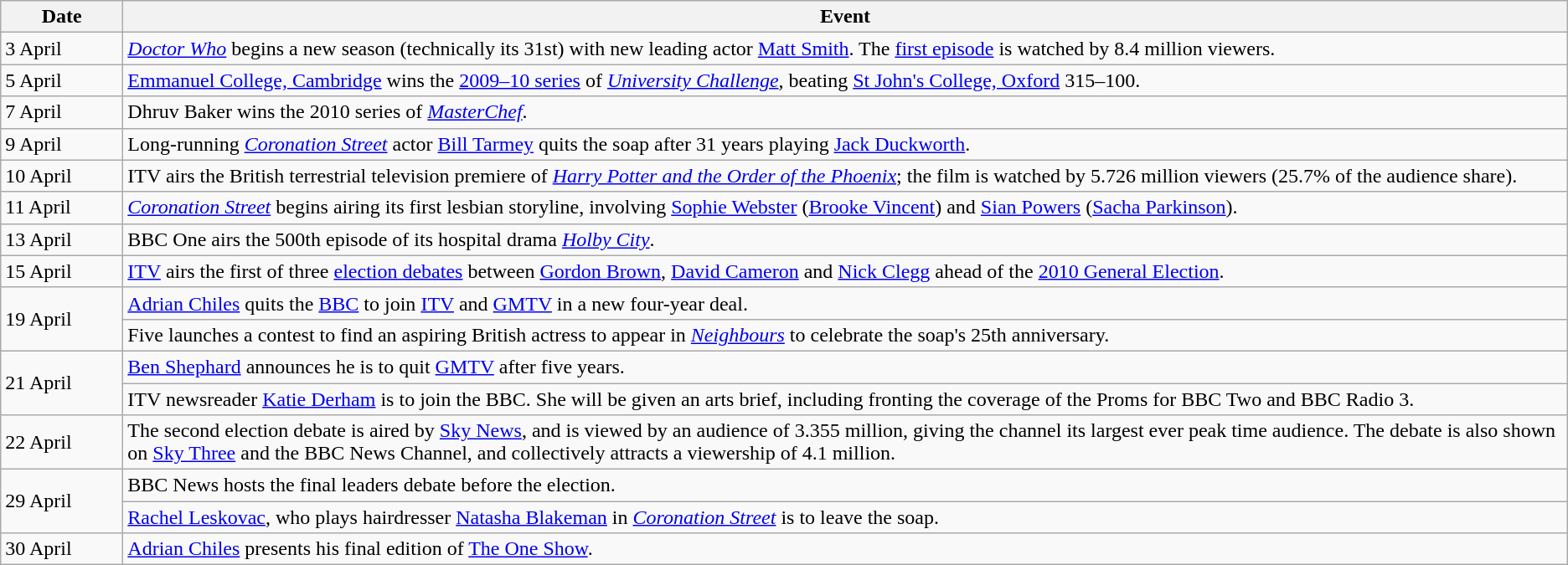<table class="wikitable">
<tr>
<th width=90>Date</th>
<th>Event</th>
</tr>
<tr>
<td>3 April</td>
<td><em><a href='#'>Doctor Who</a></em> begins a new season (technically its 31st) with new leading actor <a href='#'>Matt Smith</a>. The <a href='#'>first episode</a> is watched by 8.4 million viewers.</td>
</tr>
<tr>
<td>5 April</td>
<td><a href='#'>Emmanuel College, Cambridge</a> wins the <a href='#'>2009–10 series</a> of <em><a href='#'>University Challenge</a></em>, beating <a href='#'>St John's College, Oxford</a> 315–100.</td>
</tr>
<tr>
<td>7 April</td>
<td>Dhruv Baker wins the 2010 series of <em><a href='#'>MasterChef</a></em>.</td>
</tr>
<tr>
<td>9 April</td>
<td>Long-running <em><a href='#'>Coronation Street</a></em> actor <a href='#'>Bill Tarmey</a> quits the soap after 31 years playing <a href='#'>Jack Duckworth</a>.</td>
</tr>
<tr>
<td>10 April</td>
<td>ITV airs the British terrestrial television premiere of <em><a href='#'>Harry Potter and the Order of the Phoenix</a></em>; the film is watched by 5.726 million viewers (25.7% of the audience share).</td>
</tr>
<tr>
<td>11 April</td>
<td><em><a href='#'>Coronation Street</a></em> begins airing its first lesbian storyline, involving <a href='#'>Sophie Webster</a> (<a href='#'>Brooke Vincent</a>) and <a href='#'>Sian Powers</a> (<a href='#'>Sacha Parkinson</a>).</td>
</tr>
<tr>
<td>13 April</td>
<td>BBC One airs the 500th episode of its hospital drama <em><a href='#'>Holby City</a></em>.</td>
</tr>
<tr>
<td>15 April</td>
<td><a href='#'>ITV</a> airs the first of three <a href='#'>election debates</a> between <a href='#'>Gordon Brown</a>, <a href='#'>David Cameron</a> and <a href='#'>Nick Clegg</a> ahead of the <a href='#'>2010 General Election</a>.</td>
</tr>
<tr>
<td rowspan=2>19 April</td>
<td><a href='#'>Adrian Chiles</a> quits the <a href='#'>BBC</a> to join <a href='#'>ITV</a> and <a href='#'>GMTV</a> in a new four-year deal.</td>
</tr>
<tr>
<td>Five launches a contest to find an aspiring British actress to appear in <em><a href='#'>Neighbours</a></em> to celebrate the soap's 25th anniversary.</td>
</tr>
<tr>
<td rowspan=2>21 April</td>
<td><a href='#'>Ben Shephard</a> announces he is to quit <a href='#'>GMTV</a> after five years.</td>
</tr>
<tr>
<td>ITV newsreader <a href='#'>Katie Derham</a> is to join the BBC. She will be given an arts brief, including fronting the coverage of the Proms for BBC Two and BBC Radio 3.</td>
</tr>
<tr>
<td>22 April</td>
<td>The second election debate is aired by <a href='#'>Sky News</a>, and is viewed by an audience of 3.355 million, giving the channel its largest ever peak time audience. The debate is also shown on <a href='#'>Sky Three</a> and the BBC News Channel, and collectively attracts a viewership of 4.1 million.</td>
</tr>
<tr>
<td rowspan=2>29 April</td>
<td>BBC News hosts the final leaders debate before the election.</td>
</tr>
<tr>
<td><a href='#'>Rachel Leskovac</a>, who plays hairdresser <a href='#'>Natasha Blakeman</a> in <em><a href='#'>Coronation Street</a></em> is to leave the soap.</td>
</tr>
<tr>
<td>30 April</td>
<td><a href='#'>Adrian Chiles</a> presents his final edition of <a href='#'>The One Show</a>.</td>
</tr>
</table>
